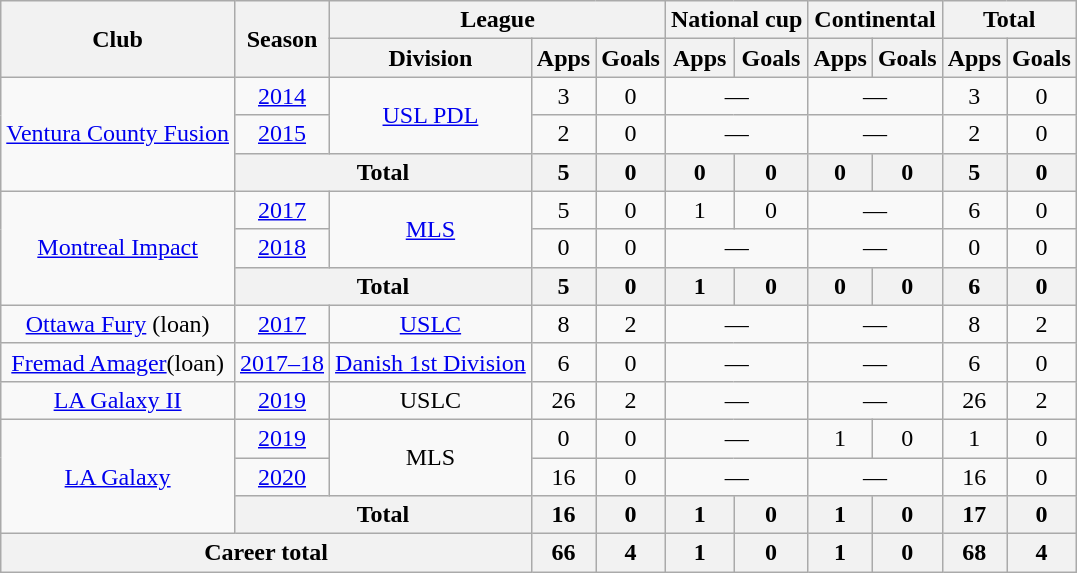<table class="wikitable" style="text-align:center">
<tr>
<th rowspan="2">Club</th>
<th rowspan="2">Season</th>
<th colspan="3">League</th>
<th colspan="2">National cup</th>
<th colspan="2">Continental</th>
<th colspan="2">Total</th>
</tr>
<tr>
<th>Division</th>
<th>Apps</th>
<th>Goals</th>
<th>Apps</th>
<th>Goals</th>
<th>Apps</th>
<th>Goals</th>
<th>Apps</th>
<th>Goals</th>
</tr>
<tr>
<td rowspan="3"><a href='#'>Ventura County Fusion</a></td>
<td><a href='#'>2014</a></td>
<td rowspan="2"><a href='#'>USL PDL</a></td>
<td>3</td>
<td>0</td>
<td colspan="2">—</td>
<td colspan="2">—</td>
<td>3</td>
<td>0</td>
</tr>
<tr>
<td><a href='#'>2015</a></td>
<td>2</td>
<td>0</td>
<td colspan="2">—</td>
<td colspan="2">—</td>
<td>2</td>
<td>0</td>
</tr>
<tr>
<th colspan="2">Total</th>
<th>5</th>
<th>0</th>
<th>0</th>
<th>0</th>
<th>0</th>
<th>0</th>
<th>5</th>
<th>0</th>
</tr>
<tr>
<td rowspan="3"><a href='#'>Montreal Impact</a></td>
<td><a href='#'>2017</a></td>
<td rowspan="2"><a href='#'>MLS</a></td>
<td>5</td>
<td>0</td>
<td>1</td>
<td>0</td>
<td colspan="2">—</td>
<td>6</td>
<td>0</td>
</tr>
<tr>
<td><a href='#'>2018</a></td>
<td>0</td>
<td>0</td>
<td colspan="2">—</td>
<td colspan="2">—</td>
<td>0</td>
<td>0</td>
</tr>
<tr>
<th colspan="2">Total</th>
<th>5</th>
<th>0</th>
<th>1</th>
<th>0</th>
<th>0</th>
<th>0</th>
<th>6</th>
<th>0</th>
</tr>
<tr>
<td><a href='#'>Ottawa Fury</a> (loan)</td>
<td><a href='#'>2017</a></td>
<td><a href='#'>USLC</a></td>
<td>8</td>
<td>2</td>
<td colspan="2">—</td>
<td colspan="2">—</td>
<td>8</td>
<td>2</td>
</tr>
<tr>
<td><a href='#'>Fremad Amager</a>(loan)</td>
<td><a href='#'>2017–18</a></td>
<td><a href='#'>Danish 1st Division</a></td>
<td>6</td>
<td>0</td>
<td colspan="2">—</td>
<td colspan="2">—</td>
<td>6</td>
<td>0</td>
</tr>
<tr>
<td><a href='#'>LA Galaxy II</a></td>
<td><a href='#'>2019</a></td>
<td>USLC</td>
<td>26</td>
<td>2</td>
<td colspan="2">—</td>
<td colspan="2">—</td>
<td>26</td>
<td>2</td>
</tr>
<tr>
<td rowspan="3"><a href='#'>LA Galaxy</a></td>
<td><a href='#'>2019</a></td>
<td rowspan="2">MLS</td>
<td>0</td>
<td>0</td>
<td colspan="2">—</td>
<td>1</td>
<td>0</td>
<td>1</td>
<td>0</td>
</tr>
<tr>
<td><a href='#'>2020</a></td>
<td>16</td>
<td>0</td>
<td colspan="2">—</td>
<td colspan="2">—</td>
<td>16</td>
<td>0</td>
</tr>
<tr>
<th colspan="2">Total</th>
<th>16</th>
<th>0</th>
<th>1</th>
<th>0</th>
<th>1</th>
<th>0</th>
<th>17</th>
<th>0</th>
</tr>
<tr>
<th colspan="3">Career total</th>
<th>66</th>
<th>4</th>
<th>1</th>
<th>0</th>
<th>1</th>
<th>0</th>
<th>68</th>
<th>4</th>
</tr>
</table>
